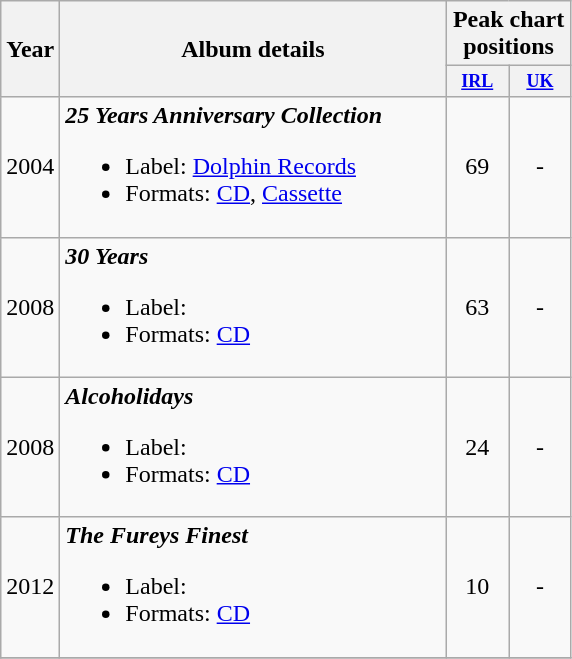<table class="wikitable" style="text-align:center;">
<tr>
<th rowspan="2">Year</th>
<th width="250" rowspan="2">Album details</th>
<th colspan="3">Peak chart positions</th>
</tr>
<tr>
<th style="width:3em;font-size:75%"><a href='#'>IRL</a></th>
<th style="width:3em;font-size:75%"><a href='#'>UK</a></th>
</tr>
<tr>
<td>2004</td>
<td align="left"><strong><em>25 Years Anniversary Collection</em></strong><br><ul><li>Label: <a href='#'>Dolphin Records</a></li><li>Formats: <a href='#'>CD</a>, <a href='#'>Cassette</a></li></ul></td>
<td>69</td>
<td>-</td>
</tr>
<tr>
<td>2008</td>
<td align="left"><strong><em>30 Years</em></strong><br><ul><li>Label:</li><li>Formats: <a href='#'>CD</a></li></ul></td>
<td>63</td>
<td>-</td>
</tr>
<tr>
<td>2008</td>
<td align="left"><strong><em>Alcoholidays</em></strong><br><ul><li>Label:</li><li>Formats: <a href='#'>CD</a></li></ul></td>
<td>24</td>
<td>-</td>
</tr>
<tr>
<td>2012</td>
<td align="left"><strong><em>The Fureys Finest</em></strong><br><ul><li>Label:</li><li>Formats: <a href='#'>CD</a></li></ul></td>
<td>10</td>
<td>-</td>
</tr>
<tr>
</tr>
</table>
